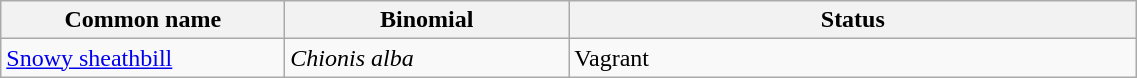<table width=60% class="wikitable">
<tr>
<th width=25%>Common name</th>
<th width=25%>Binomial</th>
<th width=50%>Status</th>
</tr>
<tr>
<td><a href='#'>Snowy sheathbill</a></td>
<td><em>Chionis alba</em></td>
<td>Vagrant</td>
</tr>
</table>
